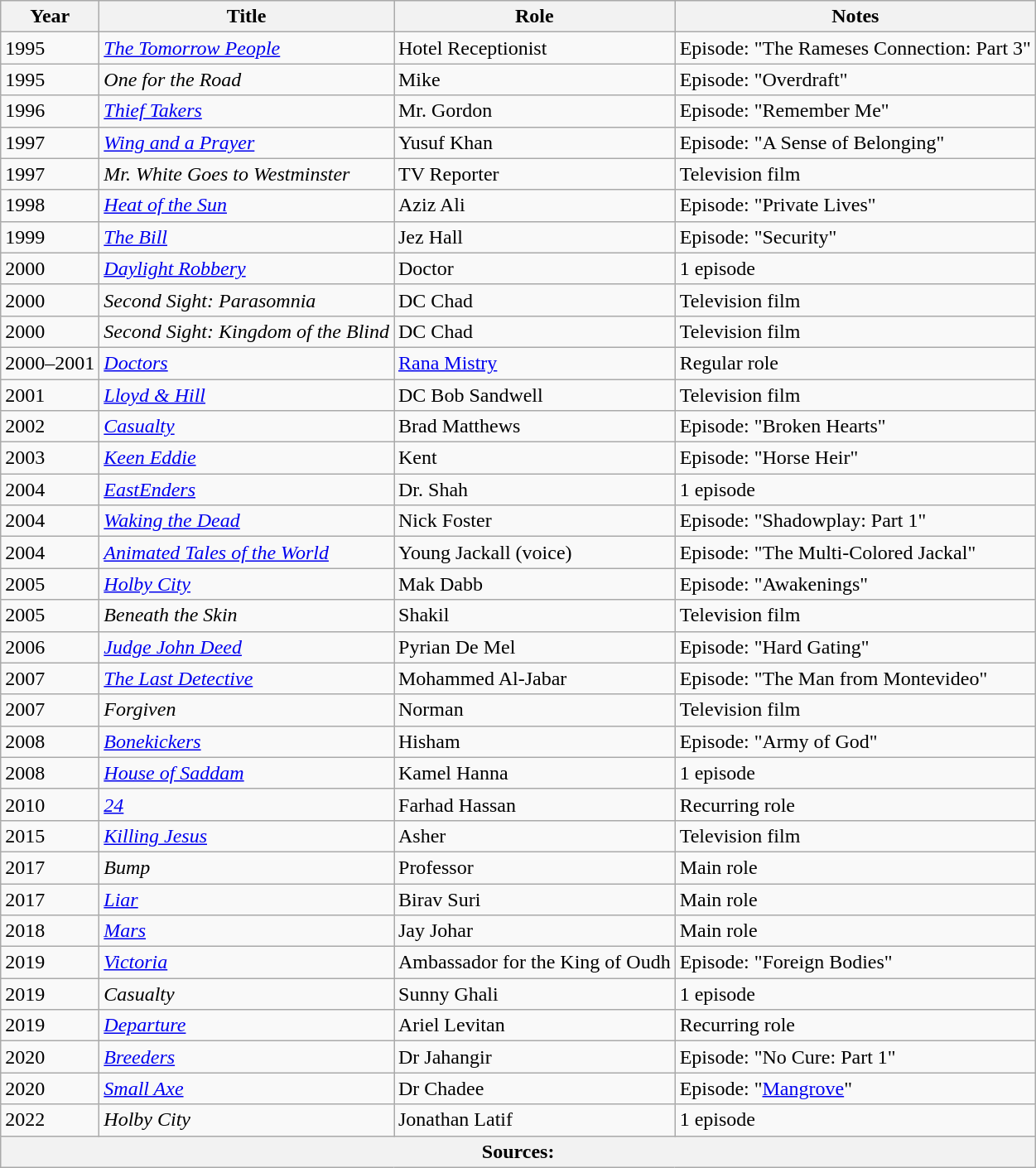<table class="wikitable">
<tr>
<th>Year</th>
<th>Title</th>
<th>Role</th>
<th>Notes</th>
</tr>
<tr>
<td>1995</td>
<td><em><a href='#'>The Tomorrow People</a></em></td>
<td>Hotel Receptionist</td>
<td>Episode: "The Rameses Connection: Part 3"</td>
</tr>
<tr>
<td>1995</td>
<td><em>One for the Road</em></td>
<td>Mike</td>
<td>Episode: "Overdraft"</td>
</tr>
<tr>
<td>1996</td>
<td><em><a href='#'>Thief Takers</a></em></td>
<td>Mr. Gordon</td>
<td>Episode: "Remember Me"</td>
</tr>
<tr>
<td>1997</td>
<td><em><a href='#'>Wing and a Prayer</a></em></td>
<td>Yusuf Khan</td>
<td>Episode: "A Sense of Belonging"</td>
</tr>
<tr>
<td>1997</td>
<td><em>Mr. White Goes to Westminster</em></td>
<td>TV Reporter</td>
<td>Television film</td>
</tr>
<tr>
<td>1998</td>
<td><em><a href='#'>Heat of the Sun</a></em></td>
<td>Aziz Ali</td>
<td>Episode: "Private Lives"</td>
</tr>
<tr>
<td>1999</td>
<td><em><a href='#'>The Bill</a></em></td>
<td>Jez Hall</td>
<td>Episode: "Security"</td>
</tr>
<tr>
<td>2000</td>
<td><em><a href='#'>Daylight Robbery</a></em></td>
<td>Doctor</td>
<td>1 episode</td>
</tr>
<tr>
<td>2000</td>
<td><em>Second Sight: Parasomnia</em></td>
<td>DC Chad</td>
<td>Television film</td>
</tr>
<tr>
<td>2000</td>
<td><em>Second Sight: Kingdom of the Blind</em></td>
<td>DC Chad</td>
<td>Television film</td>
</tr>
<tr>
<td>2000–2001</td>
<td><em><a href='#'>Doctors</a></em></td>
<td><a href='#'>Rana Mistry</a></td>
<td>Regular role</td>
</tr>
<tr>
<td>2001</td>
<td><em><a href='#'>Lloyd & Hill</a></em></td>
<td>DC Bob Sandwell</td>
<td>Television film</td>
</tr>
<tr>
<td>2002</td>
<td><em><a href='#'>Casualty</a></em></td>
<td>Brad Matthews</td>
<td>Episode: "Broken Hearts"</td>
</tr>
<tr>
<td>2003</td>
<td><em><a href='#'>Keen Eddie</a></em></td>
<td>Kent</td>
<td>Episode: "Horse Heir"</td>
</tr>
<tr>
<td>2004</td>
<td><em><a href='#'>EastEnders</a></em></td>
<td>Dr. Shah</td>
<td>1 episode</td>
</tr>
<tr>
<td>2004</td>
<td><em><a href='#'>Waking the Dead</a></em></td>
<td>Nick Foster</td>
<td>Episode: "Shadowplay: Part 1"</td>
</tr>
<tr>
<td>2004</td>
<td><em><a href='#'>Animated Tales of the World</a></em></td>
<td>Young Jackall (voice)</td>
<td>Episode: "The Multi-Colored Jackal"</td>
</tr>
<tr>
<td>2005</td>
<td><em><a href='#'>Holby City</a></em></td>
<td>Mak Dabb</td>
<td>Episode: "Awakenings"</td>
</tr>
<tr>
<td>2005</td>
<td><em>Beneath the Skin</em></td>
<td>Shakil</td>
<td>Television film</td>
</tr>
<tr>
<td>2006</td>
<td><em><a href='#'>Judge John Deed</a></em></td>
<td>Pyrian De Mel</td>
<td>Episode: "Hard Gating"</td>
</tr>
<tr>
<td>2007</td>
<td><em><a href='#'>The Last Detective</a></em></td>
<td>Mohammed Al-Jabar</td>
<td>Episode: "The Man from Montevideo"</td>
</tr>
<tr>
<td>2007</td>
<td><em>Forgiven</em></td>
<td>Norman</td>
<td>Television film</td>
</tr>
<tr>
<td>2008</td>
<td><em><a href='#'>Bonekickers</a></em></td>
<td>Hisham</td>
<td>Episode: "Army of God"</td>
</tr>
<tr>
<td>2008</td>
<td><em><a href='#'>House of Saddam</a></em></td>
<td>Kamel Hanna</td>
<td>1 episode</td>
</tr>
<tr>
<td>2010</td>
<td><em><a href='#'>24</a></em></td>
<td>Farhad Hassan</td>
<td>Recurring role</td>
</tr>
<tr>
<td>2015</td>
<td><em><a href='#'>Killing Jesus</a></em></td>
<td>Asher</td>
<td>Television film</td>
</tr>
<tr>
<td>2017</td>
<td><em>Bump</em></td>
<td>Professor</td>
<td>Main role</td>
</tr>
<tr>
<td>2017</td>
<td><em><a href='#'>Liar</a></em></td>
<td>Birav Suri</td>
<td>Main role</td>
</tr>
<tr>
<td>2018</td>
<td><em><a href='#'>Mars</a></em></td>
<td>Jay Johar</td>
<td>Main role</td>
</tr>
<tr>
<td>2019</td>
<td><em><a href='#'>Victoria</a></em></td>
<td>Ambassador for the King of Oudh</td>
<td>Episode: "Foreign Bodies"</td>
</tr>
<tr>
<td>2019</td>
<td><em>Casualty</em></td>
<td>Sunny Ghali</td>
<td>1 episode</td>
</tr>
<tr>
<td>2019</td>
<td><em><a href='#'>Departure</a></em></td>
<td>Ariel Levitan</td>
<td>Recurring role</td>
</tr>
<tr>
<td>2020</td>
<td><em><a href='#'>Breeders</a></em></td>
<td>Dr Jahangir</td>
<td>Episode: "No Cure: Part 1"</td>
</tr>
<tr>
<td>2020</td>
<td><em><a href='#'>Small Axe</a></em></td>
<td>Dr Chadee</td>
<td>Episode: "<a href='#'>Mangrove</a>"</td>
</tr>
<tr>
<td>2022</td>
<td><em>Holby City</em></td>
<td>Jonathan Latif</td>
<td>1 episode</td>
</tr>
<tr>
<th colspan="4"><strong>Sources</strong>: </th>
</tr>
</table>
